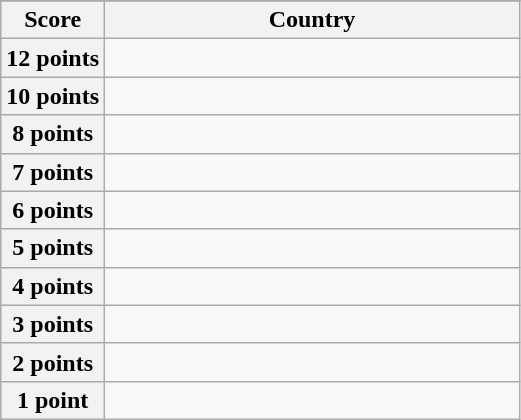<table class="wikitable">
<tr>
</tr>
<tr>
<th scope="col" width="20%">Score</th>
<th scope="col">Country</th>
</tr>
<tr>
<th scope="row">12 points</th>
<td></td>
</tr>
<tr>
<th scope="row">10 points</th>
<td></td>
</tr>
<tr>
<th scope="row">8 points</th>
<td></td>
</tr>
<tr>
<th scope="row">7 points</th>
<td></td>
</tr>
<tr>
<th scope="row">6 points</th>
<td></td>
</tr>
<tr>
<th scope="row">5 points</th>
<td></td>
</tr>
<tr>
<th scope="row">4 points</th>
<td></td>
</tr>
<tr>
<th scope="row">3 points</th>
<td></td>
</tr>
<tr>
<th scope="row">2 points</th>
<td></td>
</tr>
<tr>
<th scope="row">1 point</th>
<td></td>
</tr>
</table>
